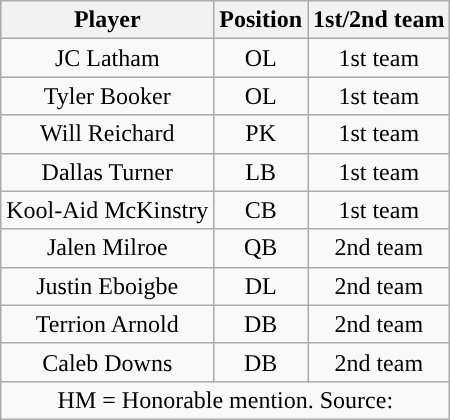<table class="wikitable" style="text-align: center">
<tr align=center>
<th>Player</th>
<th>Position</th>
<th>1st/2nd team</th>
</tr>
<tr>
<td>JC Latham</td>
<td>OL</td>
<td>1st team</td>
</tr>
<tr>
<td>Tyler Booker</td>
<td>OL</td>
<td>1st team</td>
</tr>
<tr>
<td>Will Reichard</td>
<td>PK</td>
<td>1st team</td>
</tr>
<tr>
<td>Dallas Turner</td>
<td>LB</td>
<td>1st team</td>
</tr>
<tr>
<td>Kool-Aid McKinstry</td>
<td>CB</td>
<td>1st team</td>
</tr>
<tr>
<td>Jalen Milroe</td>
<td>QB</td>
<td>2nd team</td>
</tr>
<tr>
<td>Justin Eboigbe</td>
<td>DL</td>
<td>2nd team</td>
</tr>
<tr>
<td>Terrion Arnold</td>
<td>DB</td>
<td>2nd team</td>
</tr>
<tr>
<td>Caleb Downs</td>
<td>DB</td>
<td>2nd team</td>
</tr>
<tr>
<td colspan="3">HM = Honorable mention. Source:</td>
</tr>
</table>
